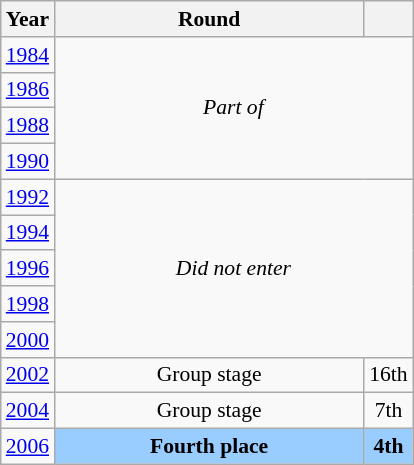<table class="wikitable" style="text-align: center; font-size:90%">
<tr>
<th>Year</th>
<th style="width:200px">Round</th>
<th></th>
</tr>
<tr>
<td><a href='#'>1984</a></td>
<td colspan="2" rowspan="4"><em>Part of </em></td>
</tr>
<tr>
<td><a href='#'>1986</a></td>
</tr>
<tr>
<td><a href='#'>1988</a></td>
</tr>
<tr>
<td><a href='#'>1990</a></td>
</tr>
<tr>
<td><a href='#'>1992</a></td>
<td colspan="2" rowspan="5"><em>Did not enter</em></td>
</tr>
<tr>
<td><a href='#'>1994</a></td>
</tr>
<tr>
<td><a href='#'>1996</a></td>
</tr>
<tr>
<td><a href='#'>1998</a></td>
</tr>
<tr>
<td><a href='#'>2000</a></td>
</tr>
<tr>
<td><a href='#'>2002</a></td>
<td>Group stage</td>
<td>16th</td>
</tr>
<tr>
<td><a href='#'>2004</a></td>
<td>Group stage</td>
<td>7th</td>
</tr>
<tr>
<td><a href='#'>2006</a></td>
<td bgcolor="9acdff"><strong>Fourth place</strong></td>
<td bgcolor="9acdff"><strong>4th</strong></td>
</tr>
</table>
